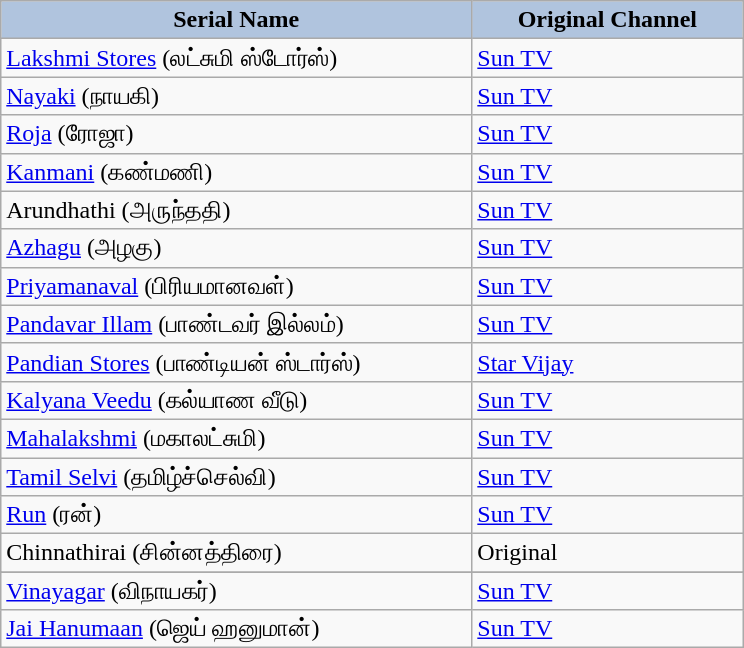<table class="wikitable">
<tr>
<th style="width:230pt; background:LightSteelBlue;">Serial Name</th>
<th style="width:130pt; background:LightSteelBlue;">Original Channel</th>
</tr>
<tr>
<td><a href='#'>Lakshmi Stores</a> (லட்சுமி ஸ்டோர்ஸ்)</td>
<td><a href='#'>Sun TV</a></td>
</tr>
<tr>
<td><a href='#'>Nayaki</a> (நாயகி)</td>
<td><a href='#'>Sun TV</a></td>
</tr>
<tr>
<td><a href='#'>Roja</a> (ரோஜா)</td>
<td><a href='#'>Sun TV</a></td>
</tr>
<tr>
<td><a href='#'>Kanmani</a> (கண்மணி)</td>
<td><a href='#'>Sun TV</a></td>
</tr>
<tr>
<td>Arundhathi (அருந்ததி)</td>
<td><a href='#'>Sun TV</a></td>
</tr>
<tr>
<td><a href='#'>Azhagu</a> (அழகு)</td>
<td><a href='#'>Sun TV</a></td>
</tr>
<tr>
<td><a href='#'>Priyamanaval</a> (பிரியமானவள்)</td>
<td><a href='#'>Sun TV</a></td>
</tr>
<tr>
<td><a href='#'>Pandavar Illam</a> (பாண்டவர் இல்லம்)</td>
<td><a href='#'>Sun TV</a></td>
</tr>
<tr>
<td><a href='#'>Pandian Stores</a> (பாண்டியன் ஸ்டார்ஸ்)</td>
<td><a href='#'>Star Vijay</a></td>
</tr>
<tr>
<td><a href='#'>Kalyana Veedu</a> (கல்யாண வீடு)</td>
<td><a href='#'>Sun TV</a></td>
</tr>
<tr>
<td><a href='#'>Mahalakshmi</a> (மகாலட்சுமி)</td>
<td><a href='#'>Sun TV</a></td>
</tr>
<tr>
<td><a href='#'>Tamil Selvi</a> (தமிழ்ச்செல்வி)</td>
<td><a href='#'>Sun TV</a></td>
</tr>
<tr>
<td><a href='#'>Run</a> (ரன்)</td>
<td><a href='#'>Sun TV</a></td>
</tr>
<tr>
<td>Chinnathirai (சின்னத்திரை)</td>
<td>Original</td>
</tr>
<tr>
</tr>
<tr Neeya || >
</tr>
<tr>
<td><a href='#'>Vinayagar</a> (விநாயகர்)</td>
<td><a href='#'>Sun TV</a></td>
</tr>
<tr>
<td><a href='#'>Jai Hanumaan</a> (ஜெய் ஹனுமான்)</td>
<td><a href='#'>Sun TV</a></td>
</tr>
</table>
